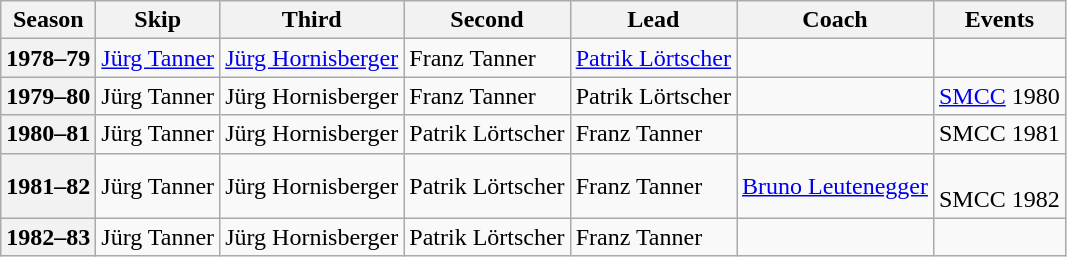<table class="wikitable">
<tr>
<th scope="col">Season</th>
<th scope="col">Skip</th>
<th scope="col">Third</th>
<th scope="col">Second</th>
<th scope="col">Lead</th>
<th scope="col">Coach</th>
<th scope="col">Events</th>
</tr>
<tr>
<th scope="row">1978–79</th>
<td><a href='#'>Jürg Tanner</a></td>
<td><a href='#'>Jürg Hornisberger</a></td>
<td>Franz Tanner</td>
<td><a href='#'>Patrik Lörtscher</a></td>
<td></td>
<td> </td>
</tr>
<tr>
<th scope="row">1979–80</th>
<td>Jürg Tanner</td>
<td>Jürg Hornisberger</td>
<td>Franz Tanner</td>
<td>Patrik Lörtscher</td>
<td></td>
<td><a href='#'>SMCC</a> 1980 <br> </td>
</tr>
<tr>
<th scope="row">1980–81</th>
<td>Jürg Tanner</td>
<td>Jürg Hornisberger</td>
<td>Patrik Lörtscher</td>
<td>Franz Tanner</td>
<td></td>
<td>SMCC 1981 <br> </td>
</tr>
<tr>
<th scope="row">1981–82</th>
<td>Jürg Tanner</td>
<td>Jürg Hornisberger</td>
<td>Patrik Lörtscher</td>
<td>Franz Tanner</td>
<td><a href='#'>Bruno Leutenegger</a></td>
<td> <br>SMCC 1982 <br> </td>
</tr>
<tr>
<th scope="row">1982–83</th>
<td>Jürg Tanner</td>
<td>Jürg Hornisberger</td>
<td>Patrik Lörtscher</td>
<td>Franz Tanner</td>
<td></td>
<td> </td>
</tr>
</table>
